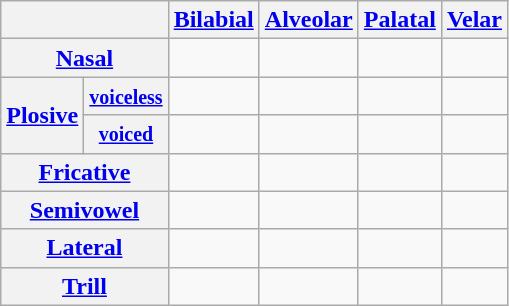<table class="wikitable" style=text-align:center>
<tr>
<th colspan=2></th>
<th><a href='#'>Bilabial</a></th>
<th><a href='#'>Alveolar</a></th>
<th><a href='#'>Palatal</a></th>
<th><a href='#'>Velar</a></th>
</tr>
<tr>
<th colspan=2><a href='#'>Nasal</a></th>
<td></td>
<td></td>
<td> </td>
<td></td>
</tr>
<tr>
<th rowspan=2><a href='#'>Plosive</a></th>
<th><small><a href='#'>voiceless</a></small></th>
<td></td>
<td></td>
<td></td>
<td></td>
</tr>
<tr>
<th><small><a href='#'>voiced</a></small></th>
<td></td>
<td></td>
<td></td>
<td></td>
</tr>
<tr>
<th colspan=2><a href='#'>Fricative</a></th>
<td></td>
<td></td>
<td></td>
<td></td>
</tr>
<tr>
<th colspan=2><a href='#'>Semivowel</a></th>
<td></td>
<td></td>
<td> </td>
<td></td>
</tr>
<tr>
<th colspan=2><a href='#'>Lateral</a></th>
<td></td>
<td></td>
<td></td>
<td></td>
</tr>
<tr>
<th colspan=2><a href='#'>Trill</a></th>
<td></td>
<td></td>
<td></td>
<td></td>
</tr>
</table>
